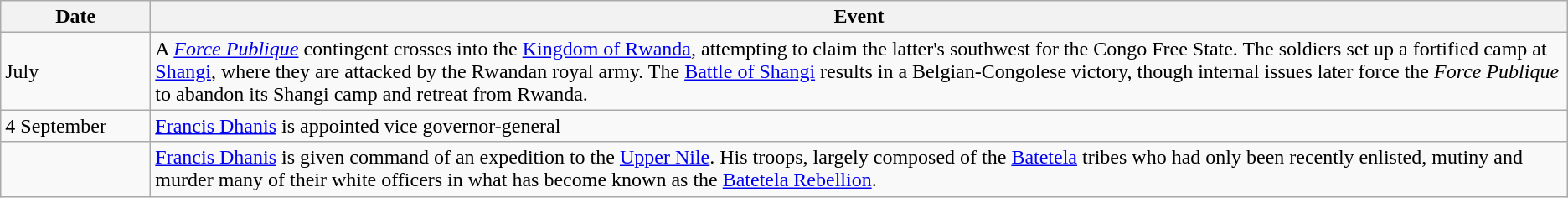<table class=wikitable>
<tr>
<th style="width:7em">Date</th>
<th>Event</th>
</tr>
<tr>
<td>July</td>
<td>A <em><a href='#'>Force Publique</a></em> contingent crosses into the <a href='#'>Kingdom of Rwanda</a>, attempting to claim the latter's southwest for the Congo Free State. The soldiers set up a fortified camp at <a href='#'>Shangi</a>, where they are attacked by the Rwandan royal army. The <a href='#'>Battle of Shangi</a> results in a Belgian-Congolese victory, though internal issues later force the <em>Force Publique</em> to abandon its Shangi camp and retreat from Rwanda.</td>
</tr>
<tr>
<td>4 September</td>
<td><a href='#'>Francis Dhanis</a> is appointed vice governor-general</td>
</tr>
<tr>
<td></td>
<td><a href='#'>Francis Dhanis</a> is given command of an expedition to the <a href='#'>Upper Nile</a>. His troops, largely composed of the <a href='#'>Batetela</a> tribes who had only been recently enlisted, mutiny and murder many of their white officers in what has become known as the <a href='#'>Batetela Rebellion</a>.</td>
</tr>
</table>
